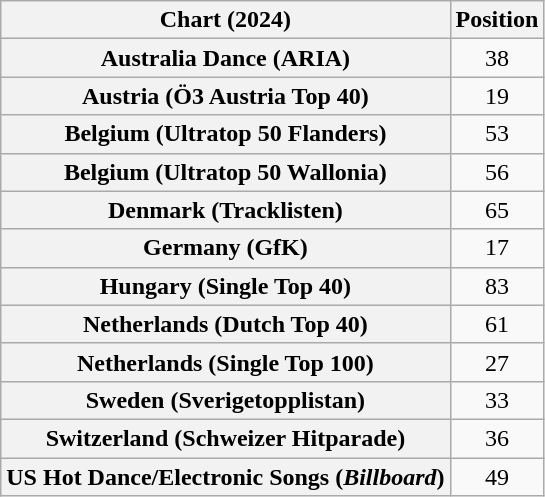<table class="wikitable sortable plainrowheaders" style="text-align:center">
<tr>
<th scope="col">Chart (2024)</th>
<th scope="col">Position</th>
</tr>
<tr>
<th scope="row">Australia Dance (ARIA)</th>
<td>38</td>
</tr>
<tr>
<th scope="row">Austria (Ö3 Austria Top 40)</th>
<td>19</td>
</tr>
<tr>
<th scope="row">Belgium (Ultratop 50 Flanders)</th>
<td>53</td>
</tr>
<tr>
<th scope="row">Belgium (Ultratop 50 Wallonia)</th>
<td>56</td>
</tr>
<tr>
<th scope="row">Denmark (Tracklisten)</th>
<td>65</td>
</tr>
<tr>
<th scope="row">Germany (GfK)</th>
<td>17</td>
</tr>
<tr>
<th scope="row">Hungary (Single Top 40)</th>
<td>83</td>
</tr>
<tr>
<th scope="row">Netherlands (Dutch Top 40)</th>
<td>61</td>
</tr>
<tr>
<th scope="row">Netherlands (Single Top 100)</th>
<td>27</td>
</tr>
<tr>
<th scope="row">Sweden (Sverigetopplistan)</th>
<td>33</td>
</tr>
<tr>
<th scope="row">Switzerland (Schweizer Hitparade)</th>
<td>36</td>
</tr>
<tr>
<th scope="row">US Hot Dance/Electronic Songs (<em>Billboard</em>)</th>
<td>49</td>
</tr>
</table>
